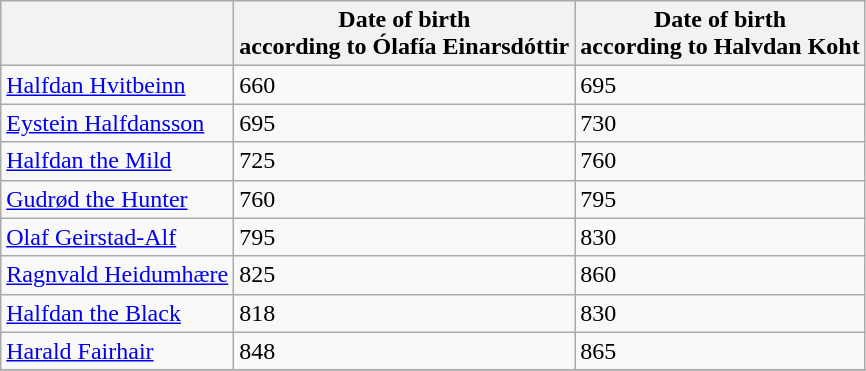<table class="wikitable" style="text-align: left;">
<tr>
<th></th>
<th>Date of birth<br>according to Ólafía Einarsdóttir</th>
<th>Date of birth<br>according to Halvdan Koht</th>
</tr>
<tr>
<td><a href='#'>Halfdan Hvitbeinn</a></td>
<td>660</td>
<td>695</td>
</tr>
<tr>
<td><a href='#'>Eystein Halfdansson</a></td>
<td>695</td>
<td>730</td>
</tr>
<tr>
<td><a href='#'>Halfdan the Mild</a></td>
<td>725</td>
<td>760</td>
</tr>
<tr>
<td><a href='#'>Gudrød the Hunter</a></td>
<td>760</td>
<td>795</td>
</tr>
<tr>
<td><a href='#'>Olaf Geirstad-Alf</a></td>
<td>795</td>
<td>830</td>
</tr>
<tr>
<td><a href='#'>Ragnvald Heidumhære</a></td>
<td>825</td>
<td>860</td>
</tr>
<tr>
<td><a href='#'>Halfdan the Black</a></td>
<td>818</td>
<td>830</td>
</tr>
<tr>
<td><a href='#'>Harald Fairhair</a></td>
<td>848</td>
<td>865</td>
</tr>
<tr>
</tr>
</table>
